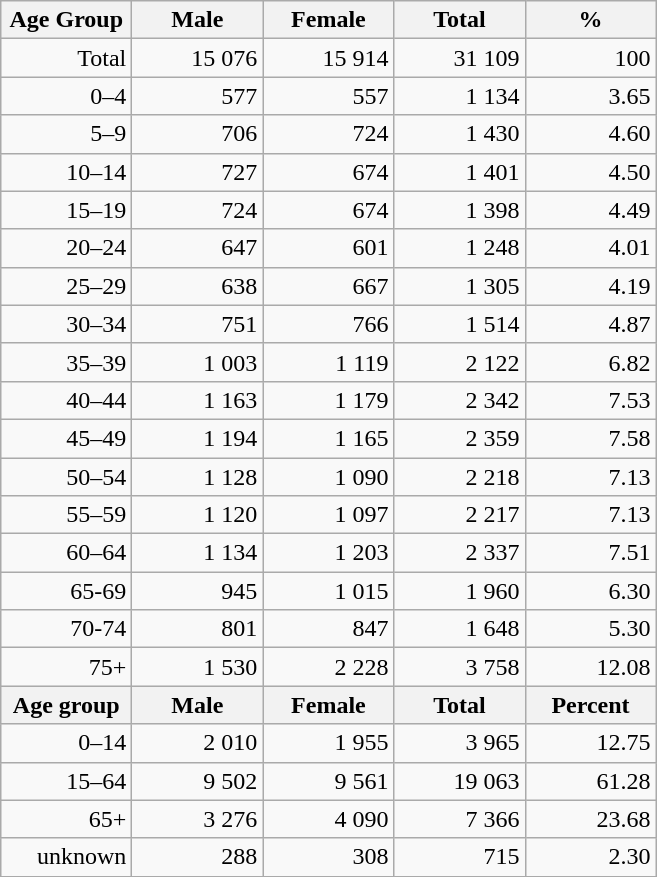<table class="wikitable">
<tr>
<th width="80pt">Age Group</th>
<th width="80pt">Male</th>
<th width="80pt">Female</th>
<th width="80pt">Total</th>
<th width="80pt">%</th>
</tr>
<tr>
<td align="right">Total</td>
<td align="right">15 076</td>
<td align="right">15 914</td>
<td align="right">31 109</td>
<td align="right">100</td>
</tr>
<tr>
<td align="right">0–4</td>
<td align="right">577</td>
<td align="right">557</td>
<td align="right">1 134</td>
<td align="right">3.65</td>
</tr>
<tr>
<td align="right">5–9</td>
<td align="right">706</td>
<td align="right">724</td>
<td align="right">1 430</td>
<td align="right">4.60</td>
</tr>
<tr>
<td align="right">10–14</td>
<td align="right">727</td>
<td align="right">674</td>
<td align="right">1 401</td>
<td align="right">4.50</td>
</tr>
<tr>
<td align="right">15–19</td>
<td align="right">724</td>
<td align="right">674</td>
<td align="right">1 398</td>
<td align="right">4.49</td>
</tr>
<tr>
<td align="right">20–24</td>
<td align="right">647</td>
<td align="right">601</td>
<td align="right">1 248</td>
<td align="right">4.01</td>
</tr>
<tr>
<td align="right">25–29</td>
<td align="right">638</td>
<td align="right">667</td>
<td align="right">1 305</td>
<td align="right">4.19</td>
</tr>
<tr>
<td align="right">30–34</td>
<td align="right">751</td>
<td align="right">766</td>
<td align="right">1 514</td>
<td align="right">4.87</td>
</tr>
<tr>
<td align="right">35–39</td>
<td align="right">1 003</td>
<td align="right">1 119</td>
<td align="right">2 122</td>
<td align="right">6.82</td>
</tr>
<tr>
<td align="right">40–44</td>
<td align="right">1 163</td>
<td align="right">1 179</td>
<td align="right">2 342</td>
<td align="right">7.53</td>
</tr>
<tr>
<td align="right">45–49</td>
<td align="right">1 194</td>
<td align="right">1 165</td>
<td align="right">2 359</td>
<td align="right">7.58</td>
</tr>
<tr>
<td align="right">50–54</td>
<td align="right">1 128</td>
<td align="right">1 090</td>
<td align="right">2 218</td>
<td align="right">7.13</td>
</tr>
<tr>
<td align="right">55–59</td>
<td align="right">1 120</td>
<td align="right">1 097</td>
<td align="right">2 217</td>
<td align="right">7.13</td>
</tr>
<tr>
<td align="right">60–64</td>
<td align="right">1 134</td>
<td align="right">1 203</td>
<td align="right">2 337</td>
<td align="right">7.51</td>
</tr>
<tr>
<td align="right">65-69</td>
<td align="right">945</td>
<td align="right">1 015</td>
<td align="right">1 960</td>
<td align="right">6.30</td>
</tr>
<tr>
<td align="right">70-74</td>
<td align="right">801</td>
<td align="right">847</td>
<td align="right">1 648</td>
<td align="right">5.30</td>
</tr>
<tr>
<td align="right">75+</td>
<td align="right">1 530</td>
<td align="right">2 228</td>
<td align="right">3 758</td>
<td align="right">12.08</td>
</tr>
<tr>
<th width="50">Age group</th>
<th width="80pt">Male</th>
<th width="80">Female</th>
<th width="80">Total</th>
<th width="50">Percent</th>
</tr>
<tr>
<td align="right">0–14</td>
<td align="right">2 010</td>
<td align="right">1 955</td>
<td align="right">3 965</td>
<td align="right">12.75</td>
</tr>
<tr>
<td align="right">15–64</td>
<td align="right">9 502</td>
<td align="right">9 561</td>
<td align="right">19 063</td>
<td align="right">61.28</td>
</tr>
<tr>
<td align="right">65+</td>
<td align="right">3 276</td>
<td align="right">4 090</td>
<td align="right">7 366</td>
<td align="right">23.68</td>
</tr>
<tr>
<td align="right">unknown</td>
<td align="right">288</td>
<td align="right">308</td>
<td align="right">715</td>
<td align="right">2.30</td>
</tr>
<tr>
</tr>
</table>
